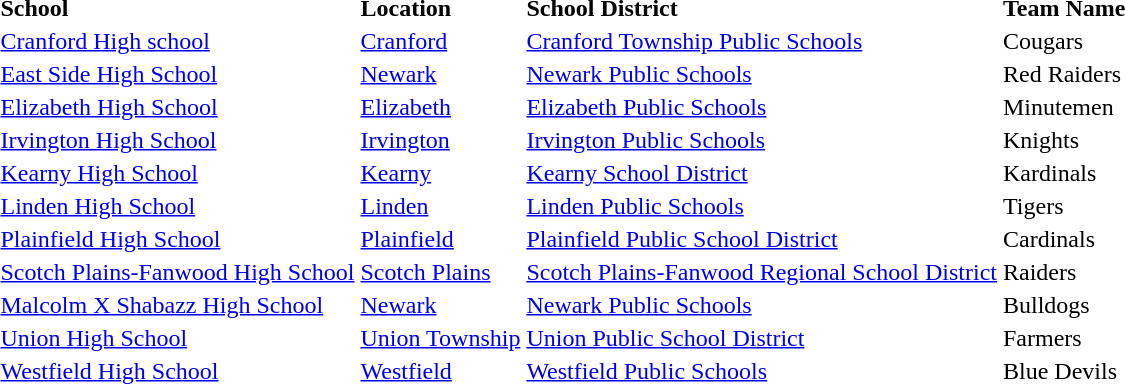<table>
<tr>
<td><strong>School</strong></td>
<td><strong>Location</strong></td>
<td><strong>School District</strong></td>
<td><strong>Team Name</strong></td>
</tr>
<tr>
<td><a href='#'>Cranford High school</a></td>
<td><a href='#'>Cranford</a></td>
<td><a href='#'>Cranford Township Public Schools</a></td>
<td>Cougars</td>
</tr>
<tr>
<td><a href='#'>East Side High School</a></td>
<td><a href='#'>Newark</a></td>
<td><a href='#'>Newark Public Schools</a></td>
<td>Red Raiders</td>
</tr>
<tr>
<td><a href='#'>Elizabeth High School</a></td>
<td><a href='#'>Elizabeth</a></td>
<td><a href='#'>Elizabeth Public Schools</a></td>
<td>Minutemen</td>
</tr>
<tr>
<td><a href='#'>Irvington High School</a></td>
<td><a href='#'>Irvington</a></td>
<td><a href='#'>Irvington Public Schools</a></td>
<td>Knights</td>
</tr>
<tr>
<td><a href='#'>Kearny High School</a></td>
<td><a href='#'>Kearny</a></td>
<td><a href='#'>Kearny School District</a></td>
<td>Kardinals</td>
</tr>
<tr>
<td><a href='#'>Linden High School</a></td>
<td><a href='#'>Linden</a></td>
<td><a href='#'>Linden Public Schools</a></td>
<td>Tigers</td>
</tr>
<tr>
<td><a href='#'>Plainfield High School</a></td>
<td><a href='#'>Plainfield</a></td>
<td><a href='#'>Plainfield Public School District</a></td>
<td>Cardinals</td>
</tr>
<tr>
<td><a href='#'>Scotch Plains-Fanwood High School</a></td>
<td><a href='#'>Scotch Plains</a></td>
<td><a href='#'>Scotch Plains-Fanwood Regional School District</a></td>
<td>Raiders</td>
</tr>
<tr>
<td><a href='#'>Malcolm X Shabazz High School</a></td>
<td><a href='#'>Newark</a></td>
<td><a href='#'>Newark Public Schools</a></td>
<td>Bulldogs</td>
</tr>
<tr>
<td><a href='#'>Union High School</a></td>
<td><a href='#'>Union Township</a></td>
<td><a href='#'>Union Public School District</a></td>
<td>Farmers</td>
</tr>
<tr>
<td><a href='#'>Westfield High School</a></td>
<td><a href='#'>Westfield</a></td>
<td><a href='#'>Westfield Public Schools</a></td>
<td>Blue Devils</td>
</tr>
</table>
